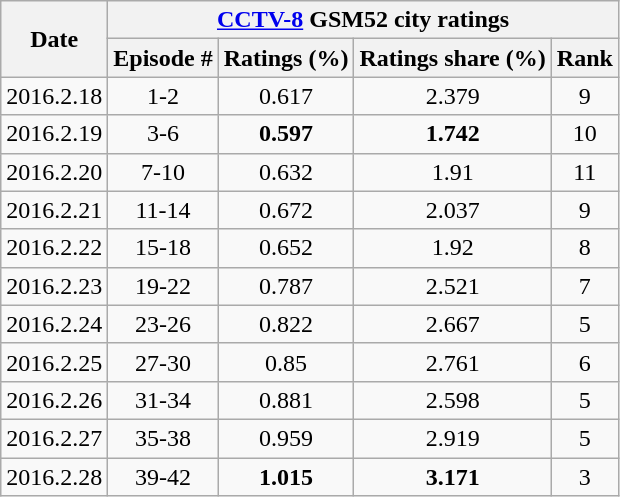<table class="wikitable sortable mw-collapsible jquery-tablesorter" style="text-align:center">
<tr>
<th rowspan="2">Date</th>
<th colspan="4"><a href='#'>CCTV-8</a> GSM52 city ratings</th>
</tr>
<tr>
<th>Episode #</th>
<th>Ratings (%)</th>
<th>Ratings share (%)</th>
<th>Rank</th>
</tr>
<tr>
<td>2016.2.18</td>
<td>1-2</td>
<td>0.617</td>
<td>2.379</td>
<td>9</td>
</tr>
<tr>
<td>2016.2.19</td>
<td>3-6</td>
<td><strong><span>0.597</span></strong></td>
<td><strong><span>1.742</span></strong></td>
<td>10</td>
</tr>
<tr>
<td>2016.2.20</td>
<td>7-10</td>
<td>0.632</td>
<td>1.91</td>
<td>11</td>
</tr>
<tr>
<td>2016.2.21</td>
<td>11-14</td>
<td>0.672</td>
<td>2.037</td>
<td>9</td>
</tr>
<tr>
<td>2016.2.22</td>
<td>15-18</td>
<td>0.652</td>
<td>1.92</td>
<td>8</td>
</tr>
<tr>
<td>2016.2.23</td>
<td>19-22</td>
<td>0.787</td>
<td>2.521</td>
<td>7</td>
</tr>
<tr>
<td>2016.2.24</td>
<td>23-26</td>
<td>0.822</td>
<td>2.667</td>
<td>5</td>
</tr>
<tr>
<td>2016.2.25</td>
<td>27-30</td>
<td>0.85</td>
<td>2.761</td>
<td>6</td>
</tr>
<tr>
<td>2016.2.26</td>
<td>31-34</td>
<td>0.881</td>
<td>2.598</td>
<td>5</td>
</tr>
<tr>
<td>2016.2.27</td>
<td>35-38</td>
<td>0.959</td>
<td>2.919</td>
<td>5</td>
</tr>
<tr>
<td>2016.2.28</td>
<td>39-42</td>
<td><strong><span>1.015</span></strong></td>
<td><strong><span>3.171</span></strong></td>
<td>3</td>
</tr>
</table>
